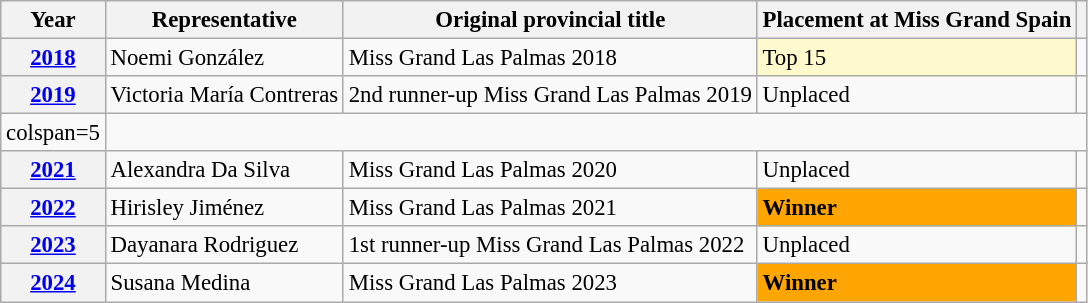<table class="wikitable defaultcenter col2left" style="font-size:95%;">
<tr>
<th>Year</th>
<th>Representative</th>
<th>Original provincial title</th>
<th>Placement at Miss Grand Spain</th>
<th></th>
</tr>
<tr>
<th><a href='#'>2018</a></th>
<td>Noemi González</td>
<td>Miss Grand Las Palmas 2018</td>
<td bgcolor=#FFFACD>Top 15</td>
<td></td>
</tr>
<tr>
<th><a href='#'>2019</a></th>
<td>Victoria María Contreras</td>
<td>2nd runner-up Miss Grand Las Palmas 2019</td>
<td>Unplaced</td>
<td></td>
</tr>
<tr>
<td>colspan=5 </td>
</tr>
<tr>
<th><a href='#'>2021</a></th>
<td>Alexandra Da Silva</td>
<td>Miss Grand Las Palmas 2020</td>
<td>Unplaced</td>
<td></td>
</tr>
<tr>
<th><a href='#'>2022</a></th>
<td>Hirisley Jiménez</td>
<td>Miss Grand Las Palmas 2021</td>
<td bgcolor=Orange><strong>Winner</strong></td>
<td></td>
</tr>
<tr>
<th><a href='#'>2023</a></th>
<td>Dayanara Rodriguez</td>
<td>1st runner-up Miss Grand Las Palmas 2022</td>
<td>Unplaced</td>
<td></td>
</tr>
<tr>
<th><a href='#'>2024</a></th>
<td>Susana Medina</td>
<td>Miss Grand Las Palmas 2023</td>
<td bgcolor=Orange><strong>Winner</strong></td>
<td></td>
</tr>
</table>
